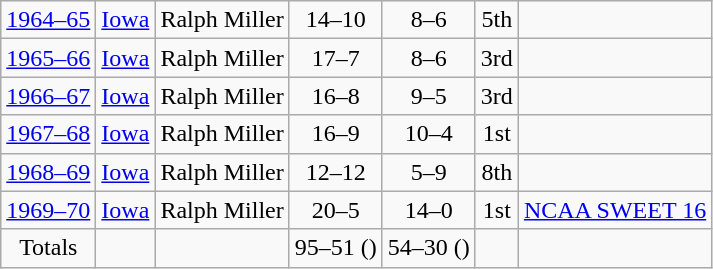<table class="wikitable" style="text-align:center">
<tr>
<td><a href='#'>1964–65</a></td>
<td><a href='#'>Iowa</a></td>
<td>Ralph Miller</td>
<td>14–10</td>
<td>8–6</td>
<td>5th</td>
<td></td>
</tr>
<tr>
<td><a href='#'>1965–66</a></td>
<td><a href='#'>Iowa</a></td>
<td>Ralph Miller</td>
<td>17–7</td>
<td>8–6</td>
<td>3rd</td>
<td></td>
</tr>
<tr>
<td><a href='#'>1966–67</a></td>
<td><a href='#'>Iowa</a></td>
<td>Ralph Miller</td>
<td>16–8</td>
<td>9–5</td>
<td>3rd</td>
<td></td>
</tr>
<tr>
<td><a href='#'>1967–68</a></td>
<td><a href='#'>Iowa</a></td>
<td>Ralph Miller</td>
<td>16–9</td>
<td>10–4</td>
<td>1st</td>
<td></td>
</tr>
<tr>
<td><a href='#'>1968–69</a></td>
<td><a href='#'>Iowa</a></td>
<td>Ralph Miller</td>
<td>12–12</td>
<td>5–9</td>
<td>8th</td>
<td></td>
</tr>
<tr>
<td><a href='#'>1969–70</a></td>
<td><a href='#'>Iowa</a></td>
<td>Ralph Miller</td>
<td>20–5</td>
<td>14–0</td>
<td>1st</td>
<td><a href='#'>NCAA SWEET 16</a></td>
</tr>
<tr>
<td>Totals</td>
<td></td>
<td></td>
<td>95–51 ()</td>
<td>54–30 ()</td>
<td></td>
<td></td>
</tr>
</table>
